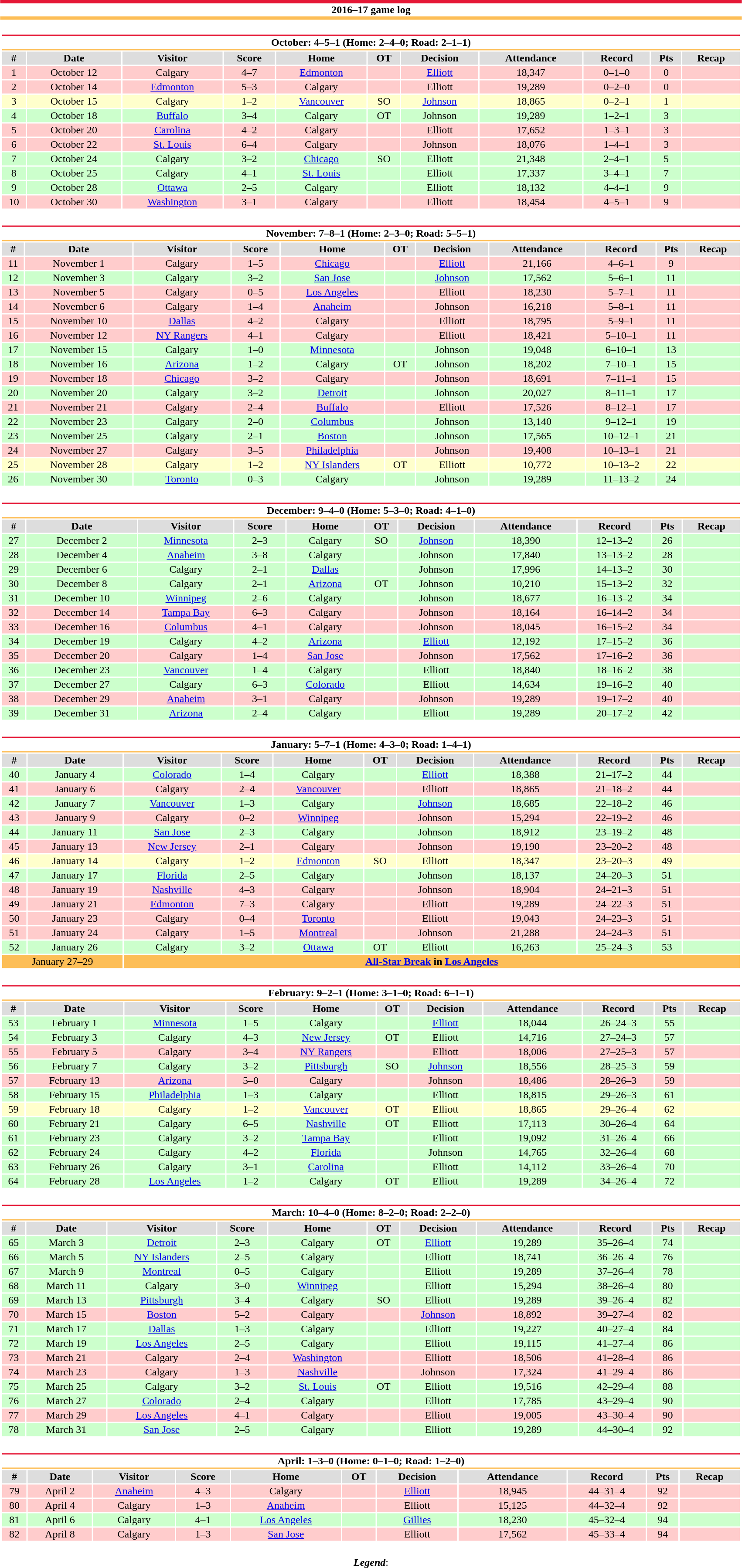<table class="toccolours" style="width:90%; clear:both; margin:1.5em auto; text-align:center;">
<tr>
<th colspan="12" style="background:#fff; border-top:#E51837 5px solid; border-bottom:#FDBE57 5px solid;">2016–17 game log</th>
</tr>
<tr>
<td colspan=12><br><table class="toccolours collapsible collapsed" style="width:100%;">
<tr>
<th colspan="12" style="background:#fff; border-top:#E51837 2px solid; border-bottom:#FDBE57 2px solid;">October: 4–5–1 (Home: 2–4–0; Road: 2–1–1)</th>
</tr>
<tr style="background:#ddd;">
<th>#</th>
<th>Date</th>
<th>Visitor</th>
<th>Score</th>
<th>Home</th>
<th>OT</th>
<th>Decision</th>
<th>Attendance</th>
<th>Record</th>
<th>Pts</th>
<th>Recap</th>
</tr>
<tr style="background:#fcc;">
<td>1</td>
<td>October 12</td>
<td>Calgary</td>
<td>4–7</td>
<td><a href='#'>Edmonton</a></td>
<td></td>
<td><a href='#'>Elliott</a></td>
<td>18,347</td>
<td>0–1–0</td>
<td>0</td>
<td></td>
</tr>
<tr style="background:#fcc;">
<td>2</td>
<td>October 14</td>
<td><a href='#'>Edmonton</a></td>
<td>5–3</td>
<td>Calgary</td>
<td></td>
<td>Elliott</td>
<td>19,289</td>
<td>0–2–0</td>
<td>0</td>
<td></td>
</tr>
<tr style="background:#ffc;">
<td>3</td>
<td>October 15</td>
<td>Calgary</td>
<td>1–2</td>
<td><a href='#'>Vancouver</a></td>
<td>SO</td>
<td><a href='#'>Johnson</a></td>
<td>18,865</td>
<td>0–2–1</td>
<td>1</td>
<td></td>
</tr>
<tr style="background:#cfc;">
<td>4</td>
<td>October 18</td>
<td><a href='#'>Buffalo</a></td>
<td>3–4</td>
<td>Calgary</td>
<td>OT</td>
<td>Johnson</td>
<td>19,289</td>
<td>1–2–1</td>
<td>3</td>
<td></td>
</tr>
<tr style="background:#fcc;">
<td>5</td>
<td>October 20</td>
<td><a href='#'>Carolina</a></td>
<td>4–2</td>
<td>Calgary</td>
<td></td>
<td>Elliott</td>
<td>17,652</td>
<td>1–3–1</td>
<td>3</td>
<td></td>
</tr>
<tr style="background:#fcc;">
<td>6</td>
<td>October 22</td>
<td><a href='#'>St. Louis</a></td>
<td>6–4</td>
<td>Calgary</td>
<td></td>
<td>Johnson</td>
<td>18,076</td>
<td>1–4–1</td>
<td>3</td>
<td></td>
</tr>
<tr style="background:#cfc;">
<td>7</td>
<td>October 24</td>
<td>Calgary</td>
<td>3–2</td>
<td><a href='#'>Chicago</a></td>
<td>SO</td>
<td>Elliott</td>
<td>21,348</td>
<td>2–4–1</td>
<td>5</td>
<td></td>
</tr>
<tr style="background:#cfc;">
<td>8</td>
<td>October 25</td>
<td>Calgary</td>
<td>4–1</td>
<td><a href='#'>St. Louis</a></td>
<td></td>
<td>Elliott</td>
<td>17,337</td>
<td>3–4–1</td>
<td>7</td>
<td></td>
</tr>
<tr style="background:#cfc;">
<td>9</td>
<td>October 28</td>
<td><a href='#'>Ottawa</a></td>
<td>2–5</td>
<td>Calgary</td>
<td></td>
<td>Elliott</td>
<td>18,132</td>
<td>4–4–1</td>
<td>9</td>
<td></td>
</tr>
<tr style="background:#fcc;">
<td>10</td>
<td>October 30</td>
<td><a href='#'>Washington</a></td>
<td>3–1</td>
<td>Calgary</td>
<td></td>
<td>Elliott</td>
<td>18,454</td>
<td>4–5–1</td>
<td>9</td>
<td></td>
</tr>
</table>
</td>
</tr>
<tr>
<td colspan=12><br><table class="toccolours collapsible collapsed" style="width:100%;">
<tr>
<th colspan="12" style="background:#fff; border-top:#E51837 2px solid; border-bottom:#FDBE57 2px solid;">November: 7–8–1 (Home: 2–3–0; Road: 5–5–1)</th>
</tr>
<tr style="background:#ddd;">
<th>#</th>
<th>Date</th>
<th>Visitor</th>
<th>Score</th>
<th>Home</th>
<th>OT</th>
<th>Decision</th>
<th>Attendance</th>
<th>Record</th>
<th>Pts</th>
<th>Recap</th>
</tr>
<tr style="background:#fcc;">
<td>11</td>
<td>November 1</td>
<td>Calgary</td>
<td>1–5</td>
<td><a href='#'>Chicago</a></td>
<td></td>
<td><a href='#'>Elliott</a></td>
<td>21,166</td>
<td>4–6–1</td>
<td>9</td>
<td></td>
</tr>
<tr style="background:#cfc;">
<td>12</td>
<td>November 3</td>
<td>Calgary</td>
<td>3–2</td>
<td><a href='#'>San Jose</a></td>
<td></td>
<td><a href='#'>Johnson</a></td>
<td>17,562</td>
<td>5–6–1</td>
<td>11</td>
<td></td>
</tr>
<tr style="background:#fcc;">
<td>13</td>
<td>November 5</td>
<td>Calgary</td>
<td>0–5</td>
<td><a href='#'>Los Angeles</a></td>
<td></td>
<td>Elliott</td>
<td>18,230</td>
<td>5–7–1</td>
<td>11</td>
<td></td>
</tr>
<tr style="background:#fcc;">
<td>14</td>
<td>November 6</td>
<td>Calgary</td>
<td>1–4</td>
<td><a href='#'>Anaheim</a></td>
<td></td>
<td>Johnson</td>
<td>16,218</td>
<td>5–8–1</td>
<td>11</td>
<td></td>
</tr>
<tr style="background:#fcc;">
<td>15</td>
<td>November 10</td>
<td><a href='#'>Dallas</a></td>
<td>4–2</td>
<td>Calgary</td>
<td></td>
<td>Elliott</td>
<td>18,795</td>
<td>5–9–1</td>
<td>11</td>
<td></td>
</tr>
<tr style="background:#fcc;">
<td>16</td>
<td>November 12</td>
<td><a href='#'>NY Rangers</a></td>
<td>4–1</td>
<td>Calgary</td>
<td></td>
<td>Elliott</td>
<td>18,421</td>
<td>5–10–1</td>
<td>11</td>
<td></td>
</tr>
<tr style="background:#cfc;">
<td>17</td>
<td>November 15</td>
<td>Calgary</td>
<td>1–0</td>
<td><a href='#'>Minnesota</a></td>
<td></td>
<td>Johnson</td>
<td>19,048</td>
<td>6–10–1</td>
<td>13</td>
<td></td>
</tr>
<tr style="background:#cfc;">
<td>18</td>
<td>November 16</td>
<td><a href='#'>Arizona</a></td>
<td>1–2</td>
<td>Calgary</td>
<td>OT</td>
<td>Johnson</td>
<td>18,202</td>
<td>7–10–1</td>
<td>15</td>
<td></td>
</tr>
<tr style="background:#fcc;">
<td>19</td>
<td>November 18</td>
<td><a href='#'>Chicago</a></td>
<td>3–2</td>
<td>Calgary</td>
<td></td>
<td>Johnson</td>
<td>18,691</td>
<td>7–11–1</td>
<td>15</td>
<td></td>
</tr>
<tr style="background:#cfc;">
<td>20</td>
<td>November 20</td>
<td>Calgary</td>
<td>3–2</td>
<td><a href='#'>Detroit</a></td>
<td></td>
<td>Johnson</td>
<td>20,027</td>
<td>8–11–1</td>
<td>17</td>
<td></td>
</tr>
<tr style="background:#fcc;">
<td>21</td>
<td>November 21</td>
<td>Calgary</td>
<td>2–4</td>
<td><a href='#'>Buffalo</a></td>
<td></td>
<td>Elliott</td>
<td>17,526</td>
<td>8–12–1</td>
<td>17</td>
<td></td>
</tr>
<tr style="background:#cfc;">
<td>22</td>
<td>November 23</td>
<td>Calgary</td>
<td>2–0</td>
<td><a href='#'>Columbus</a></td>
<td></td>
<td>Johnson</td>
<td>13,140</td>
<td>9–12–1</td>
<td>19</td>
<td></td>
</tr>
<tr style="background:#cfc;">
<td>23</td>
<td>November 25</td>
<td>Calgary</td>
<td>2–1</td>
<td><a href='#'>Boston</a></td>
<td></td>
<td>Johnson</td>
<td>17,565</td>
<td>10–12–1</td>
<td>21</td>
<td></td>
</tr>
<tr style="background:#fcc;">
<td>24</td>
<td>November 27</td>
<td>Calgary</td>
<td>3–5</td>
<td><a href='#'>Philadelphia</a></td>
<td></td>
<td>Johnson</td>
<td>19,408</td>
<td>10–13–1</td>
<td>21</td>
<td></td>
</tr>
<tr style="background:#ffc;">
<td>25</td>
<td>November 28</td>
<td>Calgary</td>
<td>1–2</td>
<td><a href='#'>NY Islanders</a></td>
<td>OT</td>
<td>Elliott</td>
<td>10,772</td>
<td>10–13–2</td>
<td>22</td>
<td></td>
</tr>
<tr style="background:#cfc;">
<td>26</td>
<td>November 30</td>
<td><a href='#'>Toronto</a></td>
<td>0–3</td>
<td>Calgary</td>
<td></td>
<td>Johnson</td>
<td>19,289</td>
<td>11–13–2</td>
<td>24</td>
<td></td>
</tr>
</table>
</td>
</tr>
<tr>
<td colspan=12><br><table class="toccolours collapsible collapsed" style="width:100%;">
<tr>
<th colspan="12" style="background:#fff; border-top:#E51837 2px solid; border-bottom:#FDBE57 2px solid;">December: 9–4–0 (Home: 5–3–0; Road: 4–1–0)</th>
</tr>
<tr style="background:#ddd;">
<th>#</th>
<th>Date</th>
<th>Visitor</th>
<th>Score</th>
<th>Home</th>
<th>OT</th>
<th>Decision</th>
<th>Attendance</th>
<th>Record</th>
<th>Pts</th>
<th>Recap</th>
</tr>
<tr style="background:#cfc;">
<td>27</td>
<td>December 2</td>
<td><a href='#'>Minnesota</a></td>
<td>2–3</td>
<td>Calgary</td>
<td>SO</td>
<td><a href='#'>Johnson</a></td>
<td>18,390</td>
<td>12–13–2</td>
<td>26</td>
<td></td>
</tr>
<tr style="background:#cfc;">
<td>28</td>
<td>December 4</td>
<td><a href='#'>Anaheim</a></td>
<td>3–8</td>
<td>Calgary</td>
<td></td>
<td>Johnson</td>
<td>17,840</td>
<td>13–13–2</td>
<td>28</td>
<td></td>
</tr>
<tr style="background:#cfc;">
<td>29</td>
<td>December 6</td>
<td>Calgary</td>
<td>2–1</td>
<td><a href='#'>Dallas</a></td>
<td></td>
<td>Johnson</td>
<td>17,996</td>
<td>14–13–2</td>
<td>30</td>
<td></td>
</tr>
<tr style="background:#cfc;">
<td>30</td>
<td>December 8</td>
<td>Calgary</td>
<td>2–1</td>
<td><a href='#'>Arizona</a></td>
<td>OT</td>
<td>Johnson</td>
<td>10,210</td>
<td>15–13–2</td>
<td>32</td>
<td></td>
</tr>
<tr style="background:#cfc;">
<td>31</td>
<td>December 10</td>
<td><a href='#'>Winnipeg</a></td>
<td>2–6</td>
<td>Calgary</td>
<td></td>
<td>Johnson</td>
<td>18,677</td>
<td>16–13–2</td>
<td>34</td>
<td></td>
</tr>
<tr style="background:#fcc;">
<td>32</td>
<td>December 14</td>
<td><a href='#'>Tampa Bay</a></td>
<td>6–3</td>
<td>Calgary</td>
<td></td>
<td>Johnson</td>
<td>18,164</td>
<td>16–14–2</td>
<td>34</td>
<td></td>
</tr>
<tr style="background:#fcc;">
<td>33</td>
<td>December 16</td>
<td><a href='#'>Columbus</a></td>
<td>4–1</td>
<td>Calgary</td>
<td></td>
<td>Johnson</td>
<td>18,045</td>
<td>16–15–2</td>
<td>34</td>
<td></td>
</tr>
<tr style="background:#cfc;">
<td>34</td>
<td>December 19</td>
<td>Calgary</td>
<td>4–2</td>
<td><a href='#'>Arizona</a></td>
<td></td>
<td><a href='#'>Elliott</a></td>
<td>12,192</td>
<td>17–15–2</td>
<td>36</td>
<td></td>
</tr>
<tr style="background:#fcc;">
<td>35</td>
<td>December 20</td>
<td>Calgary</td>
<td>1–4</td>
<td><a href='#'>San Jose</a></td>
<td></td>
<td>Johnson</td>
<td>17,562</td>
<td>17–16–2</td>
<td>36</td>
<td></td>
</tr>
<tr style="background:#cfc;">
<td>36</td>
<td>December 23</td>
<td><a href='#'>Vancouver</a></td>
<td>1–4</td>
<td>Calgary</td>
<td></td>
<td>Elliott</td>
<td>18,840</td>
<td>18–16–2</td>
<td>38</td>
<td></td>
</tr>
<tr style="background:#cfc;">
<td>37</td>
<td>December 27</td>
<td>Calgary</td>
<td>6–3</td>
<td><a href='#'>Colorado</a></td>
<td></td>
<td>Elliott</td>
<td>14,634</td>
<td>19–16–2</td>
<td>40</td>
<td></td>
</tr>
<tr style="background:#fcc;">
<td>38</td>
<td>December 29</td>
<td><a href='#'>Anaheim</a></td>
<td>3–1</td>
<td>Calgary</td>
<td></td>
<td>Johnson</td>
<td>19,289</td>
<td>19–17–2</td>
<td>40</td>
<td></td>
</tr>
<tr style="background:#cfc;">
<td>39</td>
<td>December 31</td>
<td><a href='#'>Arizona</a></td>
<td>2–4</td>
<td>Calgary</td>
<td></td>
<td>Elliott</td>
<td>19,289</td>
<td>20–17–2</td>
<td>42</td>
<td></td>
</tr>
</table>
</td>
</tr>
<tr>
<td colspan=12><br><table class="toccolours collapsible collapsed" style="width:100%;">
<tr>
<th colspan="12" style="background:#fff; border-top:#E51837 2px solid; border-bottom:#FDBE57 2px solid;">January: 5–7–1 (Home: 4–3–0; Road: 1–4–1)</th>
</tr>
<tr style="background:#ddd;">
<th>#</th>
<th>Date</th>
<th>Visitor</th>
<th>Score</th>
<th>Home</th>
<th>OT</th>
<th>Decision</th>
<th>Attendance</th>
<th>Record</th>
<th>Pts</th>
<th>Recap</th>
</tr>
<tr style="background:#cfc;">
<td>40</td>
<td>January 4</td>
<td><a href='#'>Colorado</a></td>
<td>1–4</td>
<td>Calgary</td>
<td></td>
<td><a href='#'>Elliott</a></td>
<td>18,388</td>
<td>21–17–2</td>
<td>44</td>
<td></td>
</tr>
<tr style="background:#fcc;">
<td>41</td>
<td>January 6</td>
<td>Calgary</td>
<td>2–4</td>
<td><a href='#'>Vancouver</a></td>
<td></td>
<td>Elliott</td>
<td>18,865</td>
<td>21–18–2</td>
<td>44</td>
<td></td>
</tr>
<tr style="background:#cfc;">
<td>42</td>
<td>January 7</td>
<td><a href='#'>Vancouver</a></td>
<td>1–3</td>
<td>Calgary</td>
<td></td>
<td><a href='#'>Johnson</a></td>
<td>18,685</td>
<td>22–18–2</td>
<td>46</td>
<td></td>
</tr>
<tr style="background:#fcc;">
<td>43</td>
<td>January 9</td>
<td>Calgary</td>
<td>0–2</td>
<td><a href='#'>Winnipeg</a></td>
<td></td>
<td>Johnson</td>
<td>15,294</td>
<td>22–19–2</td>
<td>46</td>
<td></td>
</tr>
<tr style="background:#cfc;">
<td>44</td>
<td>January 11</td>
<td><a href='#'>San Jose</a></td>
<td>2–3</td>
<td>Calgary</td>
<td></td>
<td>Johnson</td>
<td>18,912</td>
<td>23–19–2</td>
<td>48</td>
<td></td>
</tr>
<tr style="background:#fcc;">
<td>45</td>
<td>January 13</td>
<td><a href='#'>New Jersey</a></td>
<td>2–1</td>
<td>Calgary</td>
<td></td>
<td>Johnson</td>
<td>19,190</td>
<td>23–20–2</td>
<td>48</td>
<td></td>
</tr>
<tr style="background:#ffc;">
<td>46</td>
<td>January 14</td>
<td>Calgary</td>
<td>1–2</td>
<td><a href='#'>Edmonton</a></td>
<td>SO</td>
<td>Elliott</td>
<td>18,347</td>
<td>23–20–3</td>
<td>49</td>
<td></td>
</tr>
<tr style="background:#cfc;">
<td>47</td>
<td>January 17</td>
<td><a href='#'>Florida</a></td>
<td>2–5</td>
<td>Calgary</td>
<td></td>
<td>Johnson</td>
<td>18,137</td>
<td>24–20–3</td>
<td>51</td>
<td></td>
</tr>
<tr style="background:#fcc;">
<td>48</td>
<td>January 19</td>
<td><a href='#'>Nashville</a></td>
<td>4–3</td>
<td>Calgary</td>
<td></td>
<td>Johnson</td>
<td>18,904</td>
<td>24–21–3</td>
<td>51</td>
<td></td>
</tr>
<tr style="background:#fcc;">
<td>49</td>
<td>January 21</td>
<td><a href='#'>Edmonton</a></td>
<td>7–3</td>
<td>Calgary</td>
<td></td>
<td>Elliott</td>
<td>19,289</td>
<td>24–22–3</td>
<td>51</td>
<td></td>
</tr>
<tr style="background:#fcc;">
<td>50</td>
<td>January 23</td>
<td>Calgary</td>
<td>0–4</td>
<td><a href='#'>Toronto</a></td>
<td></td>
<td>Elliott</td>
<td>19,043</td>
<td>24–23–3</td>
<td>51</td>
<td></td>
</tr>
<tr style="background:#fcc;">
<td>51</td>
<td>January 24</td>
<td>Calgary</td>
<td>1–5</td>
<td><a href='#'>Montreal</a></td>
<td></td>
<td>Johnson</td>
<td>21,288</td>
<td>24–24–3</td>
<td>51</td>
<td></td>
</tr>
<tr style="background:#cfc;">
<td>52</td>
<td>January 26</td>
<td>Calgary</td>
<td>3–2</td>
<td><a href='#'>Ottawa</a></td>
<td>OT</td>
<td>Elliott</td>
<td>16,263</td>
<td>25–24–3</td>
<td>53</td>
<td></td>
</tr>
<tr style="background:#FDBE57;">
<td colspan="2">January 27–29</td>
<td colspan="10"><strong><a href='#'>All-Star Break</a> in <a href='#'>Los Angeles</a></strong></td>
</tr>
</table>
</td>
</tr>
<tr>
<td colspan=12><br><table class="toccolours collapsible collapsed" style="width:100%;">
<tr>
<th colspan="12" style="background:#fff; border-top:#E51837 2px solid; border-bottom:#FDBE57 2px solid;">February: 9–2–1 (Home: 3–1–0; Road: 6–1–1)</th>
</tr>
<tr style="background:#ddd;">
<th>#</th>
<th>Date</th>
<th>Visitor</th>
<th>Score</th>
<th>Home</th>
<th>OT</th>
<th>Decision</th>
<th>Attendance</th>
<th>Record</th>
<th>Pts</th>
<th>Recap</th>
</tr>
<tr style="background:#cfc;">
<td>53</td>
<td>February 1</td>
<td><a href='#'>Minnesota</a></td>
<td>1–5</td>
<td>Calgary</td>
<td></td>
<td><a href='#'>Elliott</a></td>
<td>18,044</td>
<td>26–24–3</td>
<td>55</td>
<td></td>
</tr>
<tr style="background:#cfc;">
<td>54</td>
<td>February 3</td>
<td>Calgary</td>
<td>4–3</td>
<td><a href='#'>New Jersey</a></td>
<td>OT</td>
<td>Elliott</td>
<td>14,716</td>
<td>27–24–3</td>
<td>57</td>
<td></td>
</tr>
<tr style="background:#fcc;">
<td>55</td>
<td>February 5</td>
<td>Calgary</td>
<td>3–4</td>
<td><a href='#'>NY Rangers</a></td>
<td></td>
<td>Elliott</td>
<td>18,006</td>
<td>27–25–3</td>
<td>57</td>
<td></td>
</tr>
<tr style="background:#cfc;">
<td>56</td>
<td>February 7</td>
<td>Calgary</td>
<td>3–2</td>
<td><a href='#'>Pittsburgh</a></td>
<td>SO</td>
<td><a href='#'>Johnson</a></td>
<td>18,556</td>
<td>28–25–3</td>
<td>59</td>
<td></td>
</tr>
<tr style="background:#fcc;">
<td>57</td>
<td>February 13</td>
<td><a href='#'>Arizona</a></td>
<td>5–0</td>
<td>Calgary</td>
<td></td>
<td>Johnson</td>
<td>18,486</td>
<td>28–26–3</td>
<td>59</td>
<td></td>
</tr>
<tr style="background:#cfc;">
<td>58</td>
<td>February 15</td>
<td><a href='#'>Philadelphia</a></td>
<td>1–3</td>
<td>Calgary</td>
<td></td>
<td>Elliott</td>
<td>18,815</td>
<td>29–26–3</td>
<td>61</td>
<td></td>
</tr>
<tr style="background:#ffc;">
<td>59</td>
<td>February 18</td>
<td>Calgary</td>
<td>1–2</td>
<td><a href='#'>Vancouver</a></td>
<td>OT</td>
<td>Elliott</td>
<td>18,865</td>
<td>29–26–4</td>
<td>62</td>
<td></td>
</tr>
<tr style="background:#cfc;">
<td>60</td>
<td>February 21</td>
<td>Calgary</td>
<td>6–5</td>
<td><a href='#'>Nashville</a></td>
<td>OT</td>
<td>Elliott</td>
<td>17,113</td>
<td>30–26–4</td>
<td>64</td>
<td></td>
</tr>
<tr style="background:#cfc;">
<td>61</td>
<td>February 23</td>
<td>Calgary</td>
<td>3–2</td>
<td><a href='#'>Tampa Bay</a></td>
<td></td>
<td>Elliott</td>
<td>19,092</td>
<td>31–26–4</td>
<td>66</td>
<td></td>
</tr>
<tr style="background:#cfc;">
<td>62</td>
<td>February 24</td>
<td>Calgary</td>
<td>4–2</td>
<td><a href='#'>Florida</a></td>
<td></td>
<td>Johnson</td>
<td>14,765</td>
<td>32–26–4</td>
<td>68</td>
<td></td>
</tr>
<tr style="background:#cfc;">
<td>63</td>
<td>February 26</td>
<td>Calgary</td>
<td>3–1</td>
<td><a href='#'>Carolina</a></td>
<td></td>
<td>Elliott</td>
<td>14,112</td>
<td>33–26–4</td>
<td>70</td>
<td></td>
</tr>
<tr style="background:#cfc;">
<td>64</td>
<td>February 28</td>
<td><a href='#'>Los Angeles</a></td>
<td>1–2</td>
<td>Calgary</td>
<td>OT</td>
<td>Elliott</td>
<td>19,289</td>
<td>34–26–4</td>
<td>72</td>
<td></td>
</tr>
</table>
</td>
</tr>
<tr>
<td colspan=12><br><table class="toccolours collapsible collapsed" style="width:100%;">
<tr>
<th colspan="12" style="background:#fff; border-top:#E51837 2px solid; border-bottom:#FDBE57 2px solid;">March: 10–4–0 (Home: 8–2–0; Road: 2–2–0)</th>
</tr>
<tr style="background:#ddd;">
<th>#</th>
<th>Date</th>
<th>Visitor</th>
<th>Score</th>
<th>Home</th>
<th>OT</th>
<th>Decision</th>
<th>Attendance</th>
<th>Record</th>
<th>Pts</th>
<th>Recap</th>
</tr>
<tr style="background:#cfc;">
<td>65</td>
<td>March 3</td>
<td><a href='#'>Detroit</a></td>
<td>2–3</td>
<td>Calgary</td>
<td>OT</td>
<td><a href='#'>Elliott</a></td>
<td>19,289</td>
<td>35–26–4</td>
<td>74</td>
<td></td>
</tr>
<tr style="background:#cfc;">
<td>66</td>
<td>March 5</td>
<td><a href='#'>NY Islanders</a></td>
<td>2–5</td>
<td>Calgary</td>
<td></td>
<td>Elliott</td>
<td>18,741</td>
<td>36–26–4</td>
<td>76</td>
<td></td>
</tr>
<tr style="background:#cfc;">
<td>67</td>
<td>March 9</td>
<td><a href='#'>Montreal</a></td>
<td>0–5</td>
<td>Calgary</td>
<td></td>
<td>Elliott</td>
<td>19,289</td>
<td>37–26–4</td>
<td>78</td>
<td></td>
</tr>
<tr style="background:#cfc;">
<td>68</td>
<td>March 11</td>
<td>Calgary</td>
<td>3–0</td>
<td><a href='#'>Winnipeg</a></td>
<td></td>
<td>Elliott</td>
<td>15,294</td>
<td>38–26–4</td>
<td>80</td>
<td></td>
</tr>
<tr style="background:#cfc;">
<td>69</td>
<td>March 13</td>
<td><a href='#'>Pittsburgh</a></td>
<td>3–4</td>
<td>Calgary</td>
<td>SO</td>
<td>Elliott</td>
<td>19,289</td>
<td>39–26–4</td>
<td>82</td>
<td></td>
</tr>
<tr style="background:#fcc;">
<td>70</td>
<td>March 15</td>
<td><a href='#'>Boston</a></td>
<td>5–2</td>
<td>Calgary</td>
<td></td>
<td><a href='#'>Johnson</a></td>
<td>18,892</td>
<td>39–27–4</td>
<td>82</td>
<td></td>
</tr>
<tr style="background:#cfc;">
<td>71</td>
<td>March 17</td>
<td><a href='#'>Dallas</a></td>
<td>1–3</td>
<td>Calgary</td>
<td></td>
<td>Elliott</td>
<td>19,227</td>
<td>40–27–4</td>
<td>84</td>
<td></td>
</tr>
<tr style="background:#cfc;">
<td>72</td>
<td>March 19</td>
<td><a href='#'>Los Angeles</a></td>
<td>2–5</td>
<td>Calgary</td>
<td></td>
<td>Elliott</td>
<td>19,115</td>
<td>41–27–4</td>
<td>86</td>
<td></td>
</tr>
<tr style="background:#fcc;">
<td>73</td>
<td>March 21</td>
<td>Calgary</td>
<td>2–4</td>
<td><a href='#'>Washington</a></td>
<td></td>
<td>Elliott</td>
<td>18,506</td>
<td>41–28–4</td>
<td>86</td>
<td></td>
</tr>
<tr style="background:#fcc;">
<td>74</td>
<td>March 23</td>
<td>Calgary</td>
<td>1–3</td>
<td><a href='#'>Nashville</a></td>
<td></td>
<td>Johnson</td>
<td>17,324</td>
<td>41–29–4</td>
<td>86</td>
<td></td>
</tr>
<tr style="background:#cfc;">
<td>75</td>
<td>March 25</td>
<td>Calgary</td>
<td>3–2</td>
<td><a href='#'>St. Louis</a></td>
<td>OT</td>
<td>Elliott</td>
<td>19,516</td>
<td>42–29–4</td>
<td>88</td>
<td></td>
</tr>
<tr style="background:#cfc;">
<td>76</td>
<td>March 27</td>
<td><a href='#'>Colorado</a></td>
<td>2–4</td>
<td>Calgary</td>
<td></td>
<td>Elliott</td>
<td>17,785</td>
<td>43–29–4</td>
<td>90</td>
<td></td>
</tr>
<tr style="background:#fcc;">
<td>77</td>
<td>March 29</td>
<td><a href='#'>Los Angeles</a></td>
<td>4–1</td>
<td>Calgary</td>
<td></td>
<td>Elliott</td>
<td>19,005</td>
<td>43–30–4</td>
<td>90</td>
<td></td>
</tr>
<tr style="background:#cfc;">
<td>78</td>
<td>March 31</td>
<td><a href='#'>San Jose</a></td>
<td>2–5</td>
<td>Calgary</td>
<td></td>
<td>Elliott</td>
<td>19,289</td>
<td>44–30–4</td>
<td>92</td>
<td></td>
</tr>
</table>
</td>
</tr>
<tr>
<td colspan=12><br><table class="toccolours collapsible collapsed" style="width:100%;">
<tr>
<th colspan="12" style="background:#fff; border-top:#E51837 2px solid; border-bottom:#FDBE57 2px solid;">April: 1–3–0 (Home: 0–1–0; Road: 1–2–0)</th>
</tr>
<tr style="background:#ddd;">
<th>#</th>
<th>Date</th>
<th>Visitor</th>
<th>Score</th>
<th>Home</th>
<th>OT</th>
<th>Decision</th>
<th>Attendance</th>
<th>Record</th>
<th>Pts</th>
<th>Recap</th>
</tr>
<tr style="background:#fcc;">
<td>79</td>
<td>April 2</td>
<td><a href='#'>Anaheim</a></td>
<td>4–3</td>
<td>Calgary</td>
<td></td>
<td><a href='#'>Elliott</a></td>
<td>18,945</td>
<td>44–31–4</td>
<td>92</td>
<td></td>
</tr>
<tr style="background:#fcc;">
<td>80</td>
<td>April 4</td>
<td>Calgary</td>
<td>1–3</td>
<td><a href='#'>Anaheim</a></td>
<td></td>
<td>Elliott</td>
<td>15,125</td>
<td>44–32–4</td>
<td>92</td>
<td></td>
</tr>
<tr style="background:#cfc;">
<td>81</td>
<td>April 6</td>
<td>Calgary</td>
<td>4–1</td>
<td><a href='#'>Los Angeles</a></td>
<td></td>
<td><a href='#'>Gillies</a></td>
<td>18,230</td>
<td>45–32–4</td>
<td>94</td>
<td></td>
</tr>
<tr style="background:#fcc;">
<td>82</td>
<td>April 8</td>
<td>Calgary</td>
<td>1–3</td>
<td><a href='#'>San Jose</a></td>
<td></td>
<td>Elliott</td>
<td>17,562</td>
<td>45–33–4</td>
<td>94</td>
<td></td>
</tr>
</table>
</td>
</tr>
<tr>
<td colspan="11" style="text-align:center;"><br><strong><em>Legend</em></strong>:


</td>
</tr>
</table>
